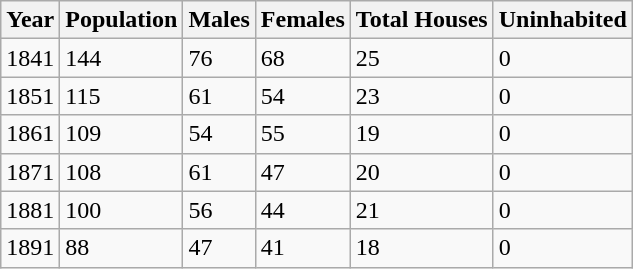<table class="wikitable">
<tr>
<th>Year</th>
<th>Population</th>
<th>Males</th>
<th>Females</th>
<th>Total Houses</th>
<th>Uninhabited</th>
</tr>
<tr>
<td>1841</td>
<td>144</td>
<td>76</td>
<td>68</td>
<td>25</td>
<td>0</td>
</tr>
<tr>
<td>1851</td>
<td>115</td>
<td>61</td>
<td>54</td>
<td>23</td>
<td>0</td>
</tr>
<tr>
<td>1861</td>
<td>109</td>
<td>54</td>
<td>55</td>
<td>19</td>
<td>0</td>
</tr>
<tr>
<td>1871</td>
<td>108</td>
<td>61</td>
<td>47</td>
<td>20</td>
<td>0</td>
</tr>
<tr>
<td>1881</td>
<td>100</td>
<td>56</td>
<td>44</td>
<td>21</td>
<td>0</td>
</tr>
<tr>
<td>1891</td>
<td>88</td>
<td>47</td>
<td>41</td>
<td>18</td>
<td>0</td>
</tr>
</table>
